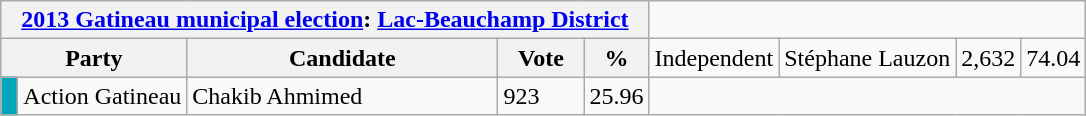<table class="wikitable">
<tr>
<th colspan="5"><a href='#'>2013 Gatineau municipal election</a>: <a href='#'>Lac-Beauchamp District</a></th>
</tr>
<tr>
<th bgcolor="#DDDDFF" width="100px" colspan="2">Party</th>
<th bgcolor="#DDDDFF" width="200px">Candidate</th>
<th bgcolor="#DDDDFF" width="50px">Vote</th>
<th bgcolor="#DDDDFF" width="30px">%<br></th>
<td>Independent</td>
<td>Stéphane Lauzon</td>
<td>2,632</td>
<td>74.04</td>
</tr>
<tr>
<td bgcolor=#00a7ba> </td>
<td>Action Gatineau</td>
<td>Chakib Ahmimed</td>
<td>923</td>
<td>25.96</td>
</tr>
</table>
